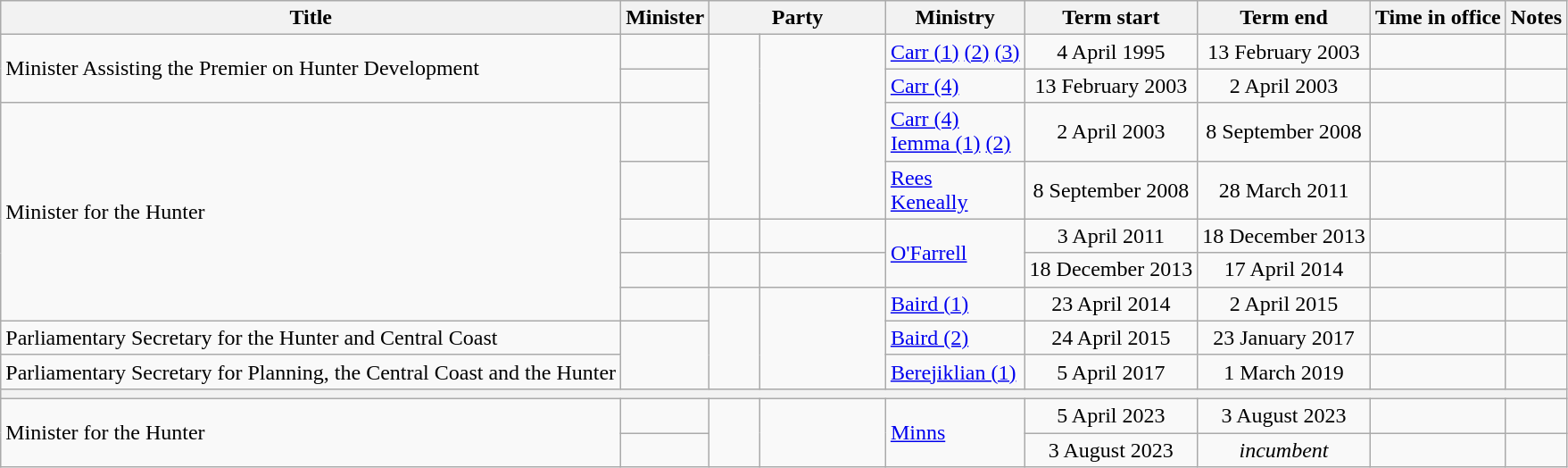<table class="wikitable sortable">
<tr>
<th>Title</th>
<th>Minister</th>
<th colspan=2>Party</th>
<th>Ministry</th>
<th>Term start</th>
<th>Term end</th>
<th>Time in office</th>
<th class="unsortable">Notes</th>
</tr>
<tr>
<td rowspan=2>Minister Assisting the Premier on Hunter Development</td>
<td></td>
<td rowspan=4 > </td>
<td rowspan=4 width=8%></td>
<td><a href='#'>Carr (1)</a> <a href='#'>(2)</a> <a href='#'>(3)</a></td>
<td align=center>4 April 1995</td>
<td align=center>13 February 2003</td>
<td align=right></td>
<td></td>
</tr>
<tr>
<td></td>
<td><a href='#'>Carr (4)</a></td>
<td align=center>13 February 2003</td>
<td align=center>2 April 2003</td>
<td align=right></td>
<td></td>
</tr>
<tr>
<td rowspan=5>Minister for the Hunter</td>
<td></td>
<td><a href='#'>Carr (4)</a><br><a href='#'>Iemma (1)</a> <a href='#'>(2)</a></td>
<td align=center>2 April 2003</td>
<td align=center>8 September 2008</td>
<td align=right></td>
<td></td>
</tr>
<tr>
<td></td>
<td><a href='#'>Rees</a><br><a href='#'>Keneally</a></td>
<td align=center>8 September 2008</td>
<td align=center>28 March 2011</td>
<td align=right></td>
<td></td>
</tr>
<tr>
<td></td>
<td> </td>
<td></td>
<td rowspan=2><a href='#'>O'Farrell</a></td>
<td align=center>3 April 2011</td>
<td align=center>18 December 2013</td>
<td align=right></td>
<td></td>
</tr>
<tr>
<td></td>
<td> </td>
<td></td>
<td align=center>18 December 2013</td>
<td align=center>17 April 2014</td>
<td align=right></td>
<td></td>
</tr>
<tr>
<td></td>
<td rowspan=3 > </td>
<td rowspan=3></td>
<td><a href='#'>Baird (1)</a></td>
<td align=center>23 April 2014</td>
<td align=center>2 April 2015</td>
<td align=right></td>
<td></td>
</tr>
<tr>
<td>Parliamentary Secretary for the Hunter and Central Coast</td>
<td rowspan=2></td>
<td><a href='#'>Baird (2)</a></td>
<td align=center>24 April 2015</td>
<td align=center>23 January 2017</td>
<td align=right></td>
<td></td>
</tr>
<tr>
<td>Parliamentary Secretary for Planning, the Central Coast and the Hunter</td>
<td><a href='#'>Berejiklian (1)</a></td>
<td align=center>5 April 2017</td>
<td align=center>1 March 2019</td>
<td align=right></td>
<td></td>
</tr>
<tr>
<th colspan=9></th>
</tr>
<tr>
<td rowspan=2>Minister for the Hunter</td>
<td></td>
<td rowspan=2 > </td>
<td rowspan=2  width=8%></td>
<td rowspan=2><a href='#'>Minns</a></td>
<td align=center>5 April 2023</td>
<td align=center>3 August 2023</td>
<td align=right></td>
<td></td>
</tr>
<tr>
<td></td>
<td align=center>3 August 2023</td>
<td align=center><em>incumbent</em></td>
<td align=right></td>
<td></td>
</tr>
</table>
